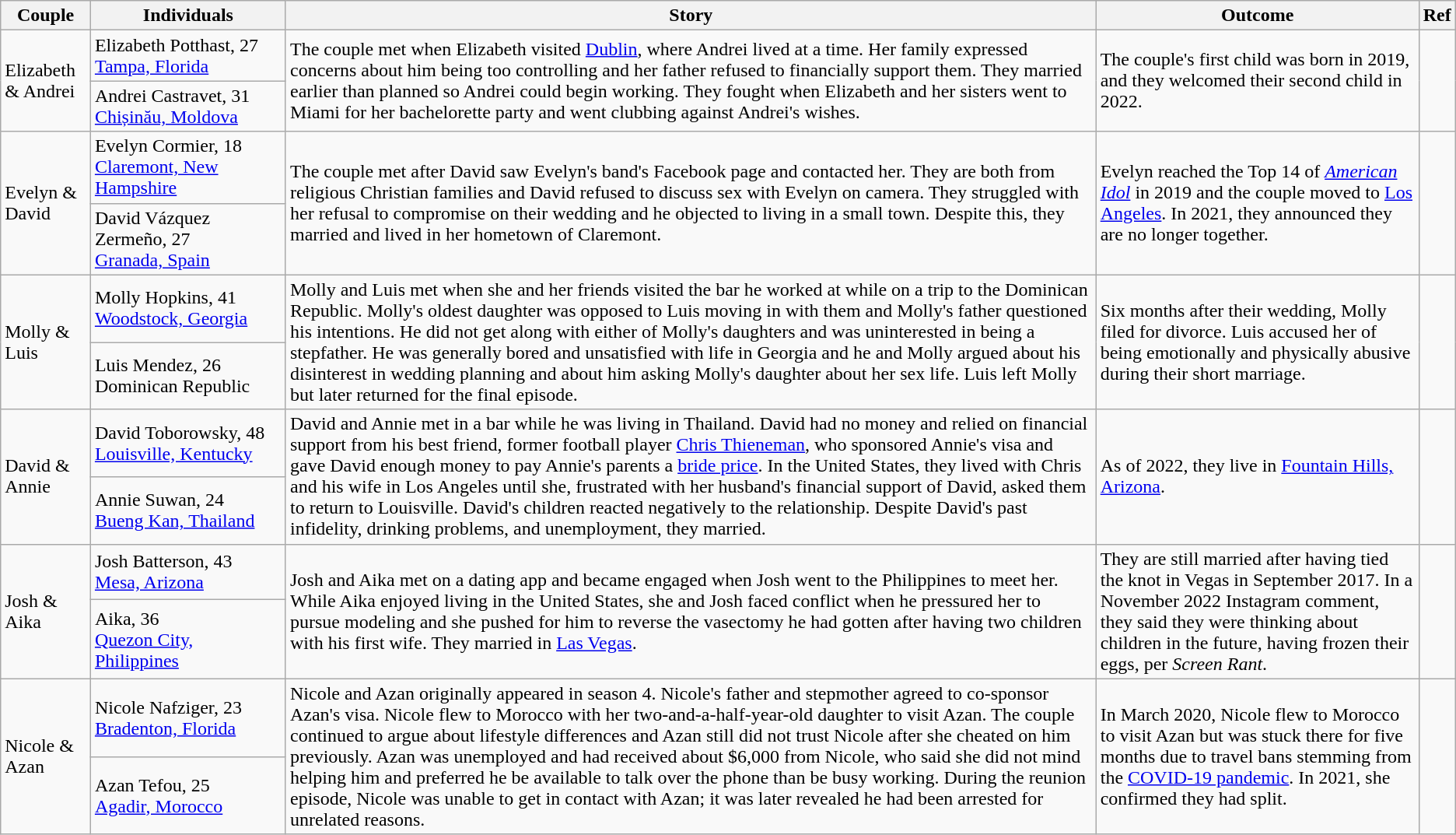<table class="wikitable sortable">
<tr>
<th>Couple</th>
<th style=width:10em>Individuals</th>
<th>Story</th>
<th>Outcome</th>
<th style=width:1em>Ref</th>
</tr>
<tr>
<td rowspan="2">Elizabeth & Andrei</td>
<td>Elizabeth Potthast, 27<br><a href='#'>Tampa, Florida</a></td>
<td rowspan="2">The couple met when Elizabeth visited <a href='#'>Dublin</a>, where Andrei lived at a time. Her family expressed concerns about him being too controlling and her father refused to financially support them. They married earlier than planned so Andrei could begin working. They fought when Elizabeth and her sisters went to Miami for her bachelorette party and went clubbing against Andrei's wishes.</td>
<td rowspan="2">The couple's first child was born in 2019, and they welcomed their second child in 2022.</td>
<td rowspan="2"></td>
</tr>
<tr>
<td>Andrei Castravet, 31<br><a href='#'>Chișinău, Moldova</a></td>
</tr>
<tr>
<td rowspan="2">Evelyn & David</td>
<td>Evelyn Cormier, 18<br><a href='#'>Claremont, New Hampshire</a></td>
<td rowspan="2">The couple met after David saw Evelyn's band's Facebook page and contacted her. They are both from religious Christian families and David refused to discuss sex with Evelyn on camera. They struggled with her refusal to compromise on their wedding and he objected to living in a small town. Despite this, they married and lived in her hometown of Claremont.</td>
<td rowspan="2">Evelyn reached the Top 14 of <em><a href='#'>American Idol</a></em> in 2019 and the couple moved to <a href='#'>Los Angeles</a>. In 2021, they announced they are no longer together.</td>
<td rowspan="2"></td>
</tr>
<tr>
<td>David Vázquez Zermeño, 27<br><a href='#'>Granada, Spain</a></td>
</tr>
<tr>
<td rowspan="2">Molly & Luis</td>
<td>Molly Hopkins, 41<br><a href='#'>Woodstock, Georgia</a></td>
<td rowspan="2">Molly and Luis met when she and her friends visited the bar he worked at while on a trip to the Dominican Republic. Molly's oldest daughter was opposed to Luis moving in with them and Molly's father questioned his intentions. He did not get along with either of Molly's daughters and was uninterested in being a stepfather. He was generally bored and unsatisfied with life in Georgia and he and Molly argued about his disinterest in wedding planning and about him asking Molly's daughter about her sex life. Luis left Molly but later returned for the final episode.</td>
<td rowspan="2">Six months after their wedding, Molly filed for divorce. Luis accused her of being emotionally and physically abusive during their short marriage.</td>
<td rowspan="2"></td>
</tr>
<tr>
<td>Luis Mendez, 26<br>Dominican Republic</td>
</tr>
<tr>
<td rowspan="2">David & Annie</td>
<td>David Toborowsky, 48<br><a href='#'>Louisville, Kentucky</a></td>
<td rowspan="2">David and Annie met in a bar while he was living in Thailand. David had no money and relied on financial support from his best friend, former football player <a href='#'>Chris Thieneman</a>, who sponsored Annie's visa and gave David enough money to pay Annie's parents a <a href='#'>bride price</a>. In the United States, they lived with Chris and his wife in Los Angeles until she, frustrated with her husband's financial support of David, asked them to return to Louisville. David's children reacted negatively to the relationship. Despite David's past infidelity, drinking problems, and unemployment, they married.</td>
<td rowspan="2">As of 2022, they live in <a href='#'>Fountain Hills, Arizona</a>.</td>
<td rowspan="2"></td>
</tr>
<tr>
<td>Annie Suwan, 24<br><a href='#'>Bueng Kan, Thailand</a></td>
</tr>
<tr>
<td rowspan="2">Josh & Aika</td>
<td>Josh Batterson, 43<br><a href='#'>Mesa, Arizona</a></td>
<td rowspan="2">Josh and Aika met on a dating app and became engaged when Josh went to the Philippines to meet her. While Aika enjoyed living in the United States, she and Josh faced conflict when he pressured her to pursue modeling and she pushed for him to reverse the vasectomy he had gotten after having two children with his first wife. They married in <a href='#'>Las Vegas</a>.</td>
<td rowspan="2">They are still married after having tied the knot in Vegas in September 2017. In a November 2022 Instagram comment, they said they were thinking about children in the future, having frozen their eggs, per <em>Screen Rant</em>.</td>
<td rowspan="2"></td>
</tr>
<tr>
<td>Aika, 36<br><a href='#'>Quezon City, Philippines</a></td>
</tr>
<tr>
<td rowspan="2">Nicole & Azan</td>
<td>Nicole Nafziger, 23<br><a href='#'>Bradenton, Florida</a></td>
<td rowspan="2">Nicole and Azan originally appeared in season 4. Nicole's father and stepmother agreed to co-sponsor Azan's visa. Nicole flew to Morocco with her two-and-a-half-year-old daughter to visit Azan. The couple continued to argue about lifestyle differences and Azan still did not trust Nicole after she cheated on him previously. Azan was unemployed and had received about $6,000 from Nicole, who said she did not mind helping him and preferred he be available to talk over the phone than be busy working. During the reunion episode, Nicole was unable to get in contact with Azan; it was later revealed he had been arrested for unrelated reasons.</td>
<td rowspan="2">In March 2020, Nicole flew to Morocco to visit Azan but was stuck there for five months due to travel bans stemming from the <a href='#'>COVID-19 pandemic</a>. In 2021, she confirmed they had split.</td>
<td rowspan="2"></td>
</tr>
<tr>
<td>Azan Tefou, 25<br><a href='#'>Agadir, Morocco</a></td>
</tr>
</table>
